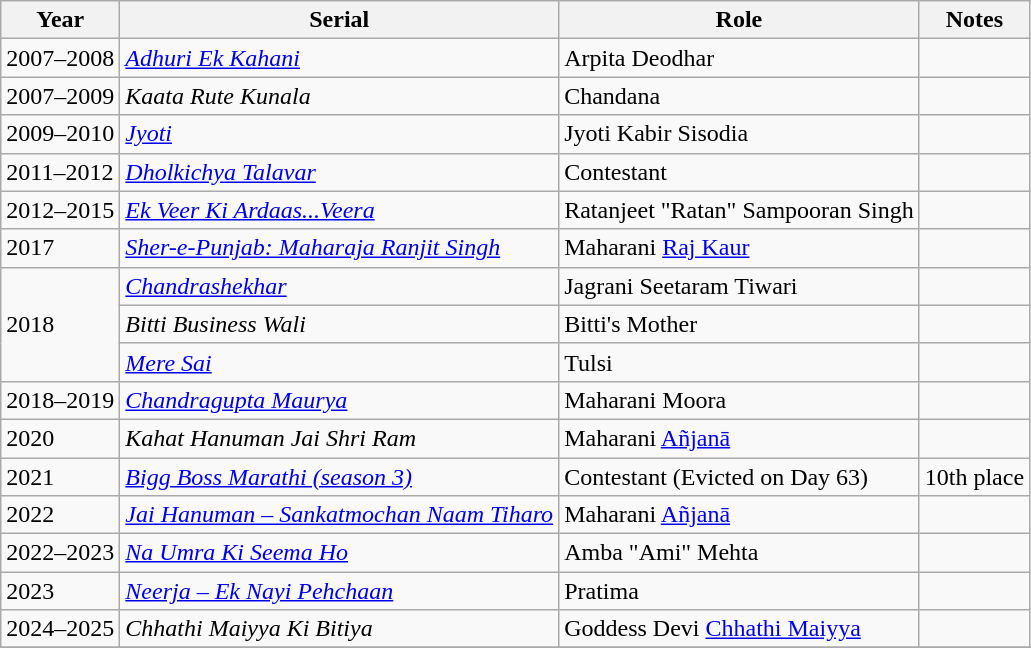<table class="wikitable sortable">
<tr>
<th>Year</th>
<th>Serial</th>
<th>Role</th>
<th>Notes</th>
</tr>
<tr>
<td>2007–2008</td>
<td><em><a href='#'>Adhuri Ek Kahani</a></em></td>
<td>Arpita Deodhar</td>
<td></td>
</tr>
<tr>
<td>2007–2009</td>
<td><em>Kaata Rute Kunala</em></td>
<td>Chandana</td>
<td></td>
</tr>
<tr>
<td>2009–2010</td>
<td><em><a href='#'> Jyoti</a></em></td>
<td>Jyoti Kabir Sisodia</td>
<td></td>
</tr>
<tr>
<td>2011–2012</td>
<td><em><a href='#'>Dholkichya Talavar</a></em></td>
<td>Contestant</td>
<td></td>
</tr>
<tr>
<td>2012–2015</td>
<td><em><a href='#'>Ek Veer Ki Ardaas...Veera</a></em></td>
<td>Ratanjeet "Ratan" Sampooran Singh</td>
<td></td>
</tr>
<tr>
<td>2017</td>
<td><em><a href='#'>Sher-e-Punjab: Maharaja Ranjit Singh</a></em></td>
<td>Maharani <a href='#'>Raj Kaur</a></td>
<td></td>
</tr>
<tr>
<td rowspan="3">2018</td>
<td><em><a href='#'> Chandrashekhar</a></em></td>
<td>Jagrani Seetaram Tiwari</td>
<td></td>
</tr>
<tr>
<td><em>Bitti Business Wali</em></td>
<td>Bitti's Mother</td>
<td></td>
</tr>
<tr>
<td><em><a href='#'>Mere Sai</a></em></td>
<td>Tulsi</td>
<td></td>
</tr>
<tr>
<td>2018–2019</td>
<td><em><a href='#'>Chandragupta Maurya</a></em></td>
<td>Maharani Moora</td>
<td></td>
</tr>
<tr>
<td>2020</td>
<td><em>Kahat Hanuman Jai Shri Ram</em></td>
<td>Maharani <a href='#'>Añjanā</a></td>
<td></td>
</tr>
<tr>
<td>2021</td>
<td><em><a href='#'>Bigg Boss Marathi (season 3)</a></em></td>
<td>Contestant (Evicted on Day 63)</td>
<td>10th place </td>
</tr>
<tr>
<td>2022</td>
<td><em><a href='#'>Jai Hanuman – Sankatmochan Naam Tiharo</a></em></td>
<td>Maharani <a href='#'>Añjanā</a></td>
<td></td>
</tr>
<tr>
<td>2022–2023</td>
<td><em><a href='#'>Na Umra Ki Seema Ho</a></em></td>
<td>Amba "Ami" Mehta</td>
<td></td>
</tr>
<tr>
<td>2023</td>
<td><em><a href='#'>Neerja – Ek Nayi Pehchaan</a></em></td>
<td>Pratima</td>
<td></td>
</tr>
<tr>
<td>2024–2025</td>
<td><em>Chhathi Maiyya Ki Bitiya</em></td>
<td>Goddess Devi <a href='#'>Chhathi Maiyya</a></td>
<td></td>
</tr>
<tr>
</tr>
</table>
